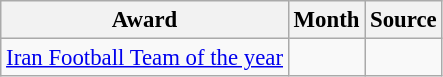<table class="wikitable sortable" style="text-align:left; font-size:95%;">
<tr>
<th>Award</th>
<th>Month</th>
<th>Source</th>
</tr>
<tr>
<td><a href='#'>Iran Football Team of the year</a></td>
<td></td>
<td align=center></td>
</tr>
</table>
